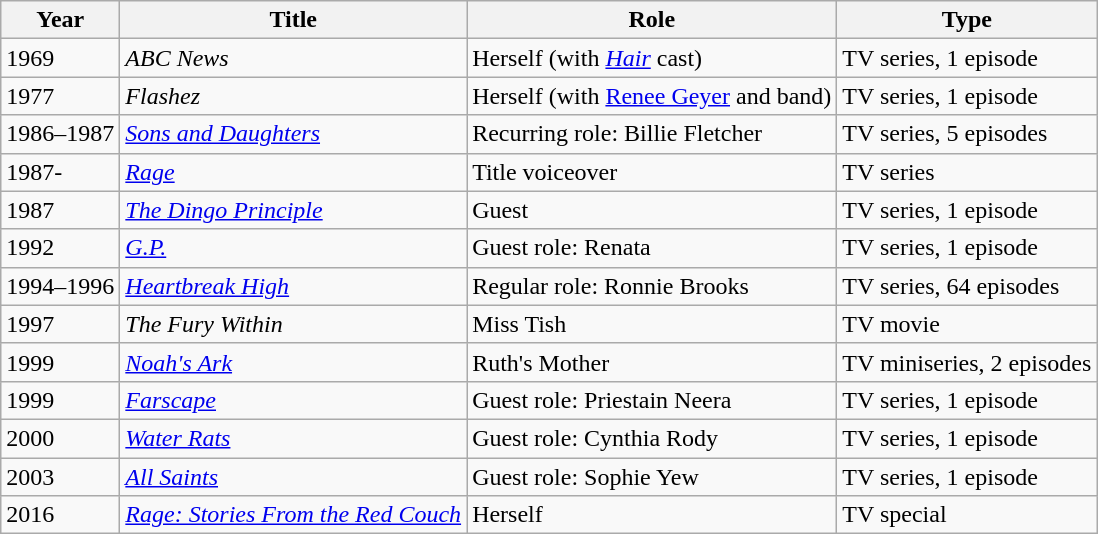<table class="wikitable">
<tr>
<th>Year</th>
<th>Title</th>
<th>Role</th>
<th>Type</th>
</tr>
<tr>
<td>1969</td>
<td><em>ABC News</em></td>
<td>Herself (with <em><a href='#'>Hair</a></em> cast)</td>
<td>TV series, 1 episode</td>
</tr>
<tr>
<td>1977</td>
<td><em>Flashez</em></td>
<td>Herself (with <a href='#'>Renee Geyer</a> and band)</td>
<td>TV series, 1 episode</td>
</tr>
<tr>
<td>1986–1987</td>
<td><em><a href='#'>Sons and Daughters</a></em></td>
<td>Recurring role: Billie Fletcher</td>
<td>TV series, 5 episodes</td>
</tr>
<tr>
<td>1987-</td>
<td><em><a href='#'>Rage</a></em></td>
<td>Title voiceover</td>
<td>TV series</td>
</tr>
<tr>
<td>1987</td>
<td><em><a href='#'>The Dingo Principle</a></em></td>
<td>Guest</td>
<td>TV series, 1 episode</td>
</tr>
<tr>
<td>1992</td>
<td><em><a href='#'>G.P.</a></em></td>
<td>Guest role: Renata</td>
<td>TV series, 1 episode</td>
</tr>
<tr>
<td>1994–1996</td>
<td><em><a href='#'>Heartbreak High</a></em></td>
<td>Regular role: Ronnie Brooks</td>
<td>TV series, 64 episodes</td>
</tr>
<tr>
<td>1997</td>
<td><em>The Fury Within</em></td>
<td>Miss Tish</td>
<td>TV movie</td>
</tr>
<tr>
<td>1999</td>
<td><em><a href='#'>Noah's Ark</a></em></td>
<td>Ruth's Mother</td>
<td>TV miniseries, 2 episodes</td>
</tr>
<tr>
<td>1999</td>
<td><em><a href='#'>Farscape</a></em></td>
<td>Guest role: Priestain Neera</td>
<td>TV series, 1 episode</td>
</tr>
<tr>
<td>2000</td>
<td><em><a href='#'>Water Rats</a></em></td>
<td>Guest role: Cynthia Rody</td>
<td>TV series, 1 episode</td>
</tr>
<tr>
<td>2003</td>
<td><em><a href='#'>All Saints</a></em></td>
<td>Guest role: Sophie Yew</td>
<td>TV series, 1 episode</td>
</tr>
<tr>
<td>2016</td>
<td><em><a href='#'>Rage: Stories From the Red Couch</a></em></td>
<td>Herself</td>
<td>TV special</td>
</tr>
</table>
